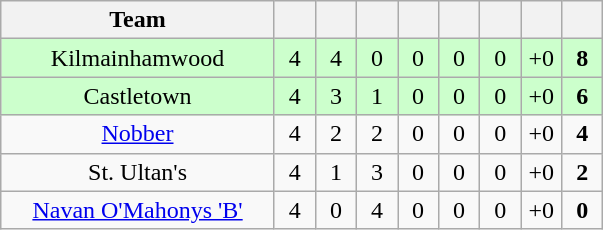<table class="wikitable" style="text-align:center">
<tr>
<th width="175">Team</th>
<th width="20"></th>
<th width="20"></th>
<th width="20"></th>
<th width="20"></th>
<th width="20"></th>
<th width="20"></th>
<th width="20"></th>
<th width="20"></th>
</tr>
<tr style="background:#cfc;">
<td>Kilmainhamwood</td>
<td>4</td>
<td>4</td>
<td>0</td>
<td>0</td>
<td>0</td>
<td>0</td>
<td>+0</td>
<td><strong>8</strong></td>
</tr>
<tr style="background:#cfc;">
<td>Castletown</td>
<td>4</td>
<td>3</td>
<td>1</td>
<td>0</td>
<td>0</td>
<td>0</td>
<td>+0</td>
<td><strong>6</strong></td>
</tr>
<tr>
<td><a href='#'>Nobber</a></td>
<td>4</td>
<td>2</td>
<td>2</td>
<td>0</td>
<td>0</td>
<td>0</td>
<td>+0</td>
<td><strong>4</strong></td>
</tr>
<tr>
<td>St. Ultan's</td>
<td>4</td>
<td>1</td>
<td>3</td>
<td>0</td>
<td>0</td>
<td>0</td>
<td>+0</td>
<td><strong>2</strong></td>
</tr>
<tr>
<td><a href='#'>Navan O'Mahonys 'B'</a></td>
<td>4</td>
<td>0</td>
<td>4</td>
<td>0</td>
<td>0</td>
<td>0</td>
<td>+0</td>
<td><strong>0</strong></td>
</tr>
</table>
